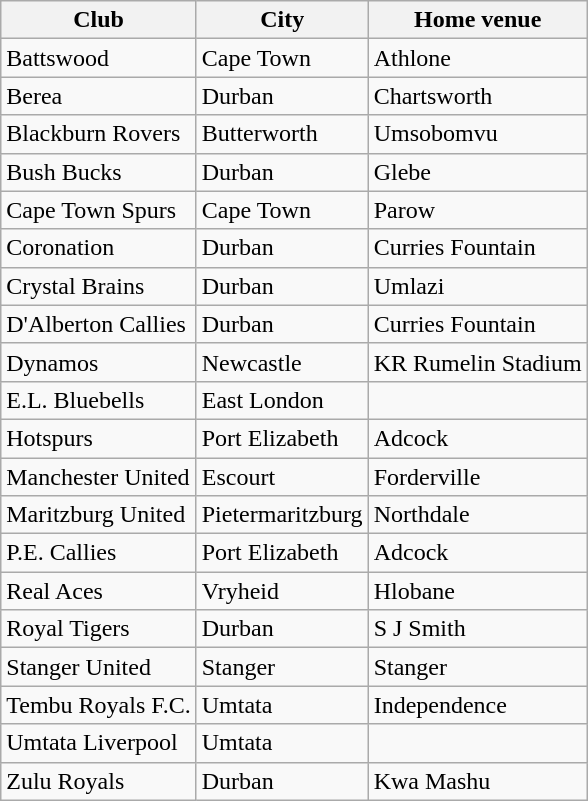<table class="wikitable">
<tr>
<th>Club</th>
<th>City</th>
<th>Home venue</th>
</tr>
<tr>
<td>Battswood</td>
<td>Cape Town</td>
<td>Athlone</td>
</tr>
<tr>
<td>Berea</td>
<td>Durban</td>
<td>Chartsworth</td>
</tr>
<tr>
<td>Blackburn Rovers</td>
<td>Butterworth</td>
<td>Umsobomvu</td>
</tr>
<tr>
<td>Bush Bucks</td>
<td>Durban</td>
<td>Glebe</td>
</tr>
<tr>
<td>Cape Town Spurs</td>
<td>Cape Town</td>
<td>Parow</td>
</tr>
<tr>
<td>Coronation</td>
<td>Durban</td>
<td>Curries Fountain</td>
</tr>
<tr>
<td>Crystal Brains</td>
<td>Durban</td>
<td>Umlazi</td>
</tr>
<tr>
<td>D'Alberton Callies</td>
<td>Durban</td>
<td>Curries Fountain</td>
</tr>
<tr>
<td>Dynamos</td>
<td>Newcastle</td>
<td>KR Rumelin Stadium</td>
</tr>
<tr>
<td>E.L. Bluebells</td>
<td>East London</td>
<td></td>
</tr>
<tr>
<td>Hotspurs</td>
<td>Port Elizabeth</td>
<td>Adcock</td>
</tr>
<tr>
<td>Manchester United</td>
<td>Escourt</td>
<td>Forderville</td>
</tr>
<tr>
<td>Maritzburg United</td>
<td>Pietermaritzburg</td>
<td>Northdale</td>
</tr>
<tr>
<td>P.E. Callies</td>
<td>Port Elizabeth</td>
<td>Adcock</td>
</tr>
<tr>
<td>Real Aces</td>
<td>Vryheid</td>
<td>Hlobane</td>
</tr>
<tr>
<td>Royal Tigers</td>
<td>Durban</td>
<td>S J Smith</td>
</tr>
<tr>
<td>Stanger United</td>
<td>Stanger</td>
<td>Stanger</td>
</tr>
<tr>
<td>Tembu Royals F.C.</td>
<td>Umtata</td>
<td>Independence</td>
</tr>
<tr>
<td>Umtata Liverpool</td>
<td>Umtata</td>
<td></td>
</tr>
<tr>
<td>Zulu Royals</td>
<td>Durban</td>
<td>Kwa Mashu</td>
</tr>
</table>
